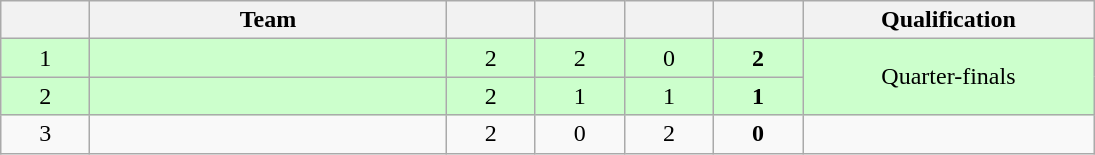<table class=wikitable style="text-align:center" width=730>
<tr>
<th width=5.5%></th>
<th width=22%>Team</th>
<th width=5.5%></th>
<th width=5.5%></th>
<th width=5.5%></th>
<th width=5.5%></th>
<th width=18%>Qualification</th>
</tr>
<tr bgcolor=ccffcc>
<td>1</td>
<td style="text-align:left"></td>
<td>2</td>
<td>2</td>
<td>0</td>
<td><strong>2</strong></td>
<td rowspan=2>Quarter-finals</td>
</tr>
<tr bgcolor=ccffcc>
<td>2</td>
<td style="text-align:left"></td>
<td>2</td>
<td>1</td>
<td>1</td>
<td><strong>1</strong></td>
</tr>
<tr>
<td>3</td>
<td style="text-align:left"></td>
<td>2</td>
<td>0</td>
<td>2</td>
<td><strong>0</strong></td>
<td></td>
</tr>
</table>
